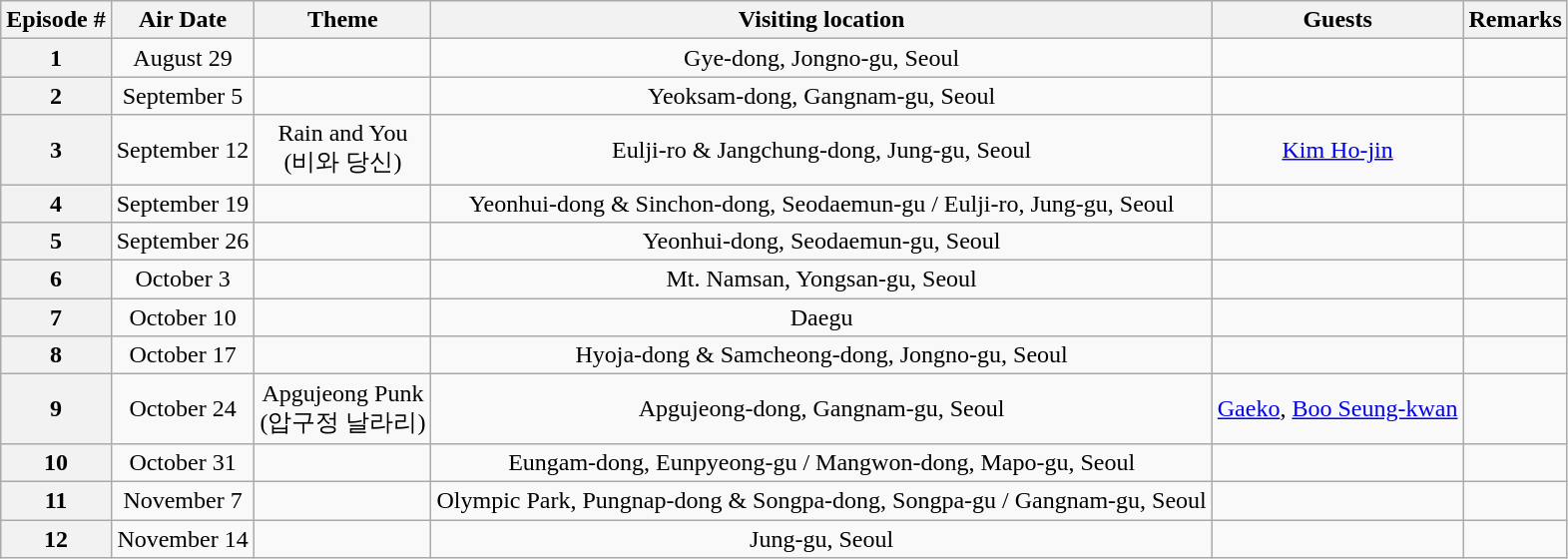<table class="wikitable" style="text-align:center;">
<tr>
<th>Episode #</th>
<th>Air Date</th>
<th>Theme</th>
<th>Visiting location</th>
<th>Guests</th>
<th>Remarks</th>
</tr>
<tr>
<th>1</th>
<td>August 29</td>
<td></td>
<td>Gye-dong, Jongno-gu, Seoul</td>
<td></td>
<td></td>
</tr>
<tr>
<th>2</th>
<td>September 5</td>
<td></td>
<td>Yeoksam-dong, Gangnam-gu, Seoul</td>
<td></td>
<td></td>
</tr>
<tr>
<th>3</th>
<td>September 12</td>
<td>Rain and You<br>(비와 당신)</td>
<td>Eulji-ro & Jangchung-dong, Jung-gu, Seoul</td>
<td><a href='#'>Kim Ho-jin</a></td>
<td></td>
</tr>
<tr>
<th>4</th>
<td>September 19</td>
<td></td>
<td>Yeonhui-dong & Sinchon-dong, Seodaemun-gu / Eulji-ro, Jung-gu, Seoul</td>
<td></td>
<td></td>
</tr>
<tr>
<th>5</th>
<td>September 26</td>
<td></td>
<td>Yeonhui-dong, Seodaemun-gu, Seoul</td>
<td></td>
<td></td>
</tr>
<tr>
<th>6</th>
<td>October 3</td>
<td></td>
<td>Mt. Namsan, Yongsan-gu, Seoul</td>
<td></td>
<td></td>
</tr>
<tr>
<th>7</th>
<td>October 10</td>
<td></td>
<td>Daegu</td>
<td></td>
<td></td>
</tr>
<tr>
<th>8</th>
<td>October 17</td>
<td></td>
<td>Hyoja-dong & Samcheong-dong, Jongno-gu, Seoul</td>
<td></td>
<td></td>
</tr>
<tr>
<th>9</th>
<td>October 24</td>
<td>Apgujeong Punk<br>(압구정 날라리)</td>
<td>Apgujeong-dong, Gangnam-gu, Seoul</td>
<td><a href='#'>Gaeko</a>, <a href='#'>Boo Seung-kwan</a></td>
<td></td>
</tr>
<tr>
<th>10</th>
<td>October 31</td>
<td></td>
<td>Eungam-dong, Eunpyeong-gu / Mangwon-dong, Mapo-gu, Seoul</td>
<td></td>
<td></td>
</tr>
<tr>
<th>11</th>
<td>November 7</td>
<td></td>
<td>Olympic Park, Pungnap-dong & Songpa-dong, Songpa-gu / Gangnam-gu, Seoul</td>
<td></td>
<td></td>
</tr>
<tr>
<th>12</th>
<td>November 14</td>
<td></td>
<td>Jung-gu, Seoul</td>
<td></td>
<td></td>
</tr>
</table>
